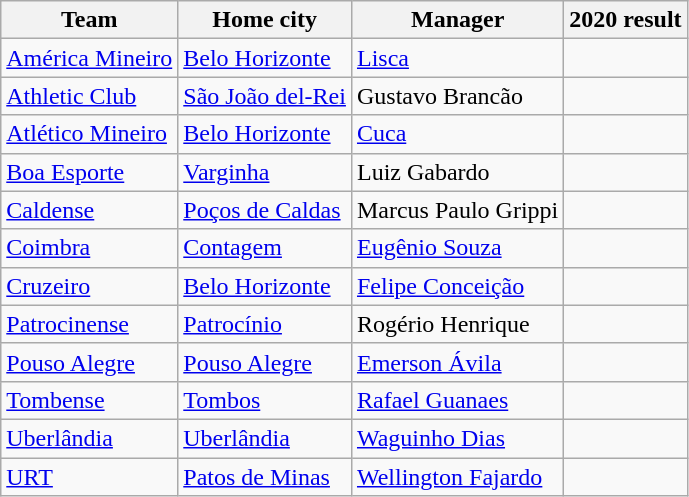<table class="wikitable sortable">
<tr>
<th>Team</th>
<th>Home city</th>
<th>Manager</th>
<th>2020 result</th>
</tr>
<tr>
<td><a href='#'>América Mineiro</a></td>
<td><a href='#'>Belo Horizonte</a></td>
<td><a href='#'>Lisca</a></td>
<td></td>
</tr>
<tr>
<td><a href='#'>Athletic Club</a></td>
<td><a href='#'>São João del-Rei</a></td>
<td>Gustavo Brancão</td>
<td></td>
</tr>
<tr>
<td><a href='#'>Atlético Mineiro</a></td>
<td><a href='#'>Belo Horizonte</a></td>
<td><a href='#'>Cuca</a></td>
<td></td>
</tr>
<tr>
<td><a href='#'>Boa Esporte</a></td>
<td><a href='#'>Varginha</a></td>
<td>Luiz Gabardo</td>
<td></td>
</tr>
<tr>
<td><a href='#'>Caldense</a></td>
<td><a href='#'>Poços de Caldas</a></td>
<td>Marcus Paulo Grippi</td>
<td></td>
</tr>
<tr>
<td><a href='#'>Coimbra</a></td>
<td><a href='#'>Contagem</a></td>
<td><a href='#'>Eugênio Souza</a></td>
<td></td>
</tr>
<tr>
<td><a href='#'>Cruzeiro</a></td>
<td><a href='#'>Belo Horizonte</a></td>
<td><a href='#'>Felipe Conceição</a></td>
<td></td>
</tr>
<tr>
<td><a href='#'>Patrocinense</a></td>
<td><a href='#'>Patrocínio</a></td>
<td>Rogério Henrique</td>
<td></td>
</tr>
<tr>
<td><a href='#'>Pouso Alegre</a></td>
<td><a href='#'>Pouso Alegre</a></td>
<td><a href='#'>Emerson Ávila</a></td>
<td></td>
</tr>
<tr>
<td><a href='#'>Tombense</a></td>
<td><a href='#'>Tombos</a></td>
<td><a href='#'>Rafael Guanaes</a></td>
<td></td>
</tr>
<tr>
<td><a href='#'>Uberlândia</a></td>
<td><a href='#'>Uberlândia</a></td>
<td><a href='#'>Waguinho Dias</a></td>
<td></td>
</tr>
<tr>
<td><a href='#'>URT</a></td>
<td><a href='#'>Patos de Minas</a></td>
<td><a href='#'>Wellington Fajardo</a></td>
<td></td>
</tr>
</table>
